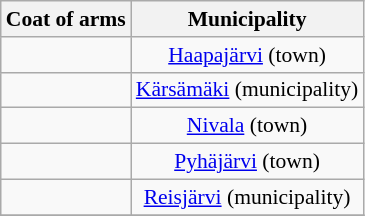<table class="wikitable" style="font-size: 90%; text-align: center; line-height: normal; margin-left: 30px;">
<tr>
<th>Coat of arms</th>
<th>Municipality</th>
</tr>
<tr>
<td align=left></td>
<td><a href='#'>Haapajärvi</a> (town)</td>
</tr>
<tr>
<td align=left></td>
<td><a href='#'>Kärsämäki</a> (municipality)</td>
</tr>
<tr>
<td align=left></td>
<td><a href='#'>Nivala</a> (town)</td>
</tr>
<tr>
<td align=left></td>
<td><a href='#'>Pyhäjärvi</a> (town)</td>
</tr>
<tr>
<td align=left></td>
<td><a href='#'>Reisjärvi</a> (municipality)</td>
</tr>
<tr>
</tr>
</table>
